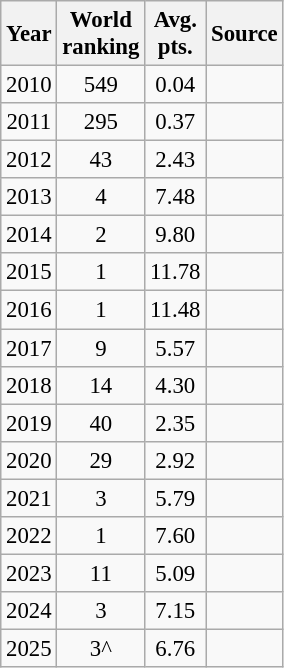<table class="wikitable" style="text-align:center; font-size: 95%;">
<tr>
<th>Year</th>
<th>World<br>ranking</th>
<th>Avg.<br> pts.</th>
<th>Source</th>
</tr>
<tr>
<td>2010</td>
<td>549</td>
<td>0.04</td>
<td></td>
</tr>
<tr>
<td>2011</td>
<td>295</td>
<td>0.37</td>
<td></td>
</tr>
<tr>
<td>2012</td>
<td>43</td>
<td>2.43</td>
<td></td>
</tr>
<tr>
<td>2013</td>
<td>4</td>
<td>7.48</td>
<td></td>
</tr>
<tr>
<td>2014</td>
<td>2</td>
<td>9.80</td>
<td></td>
</tr>
<tr>
<td>2015</td>
<td>1</td>
<td>11.78</td>
<td></td>
</tr>
<tr>
<td>2016</td>
<td>1</td>
<td>11.48</td>
<td></td>
</tr>
<tr>
<td>2017</td>
<td>9</td>
<td>5.57</td>
<td></td>
</tr>
<tr>
<td>2018</td>
<td>14</td>
<td>4.30</td>
<td></td>
</tr>
<tr>
<td>2019</td>
<td>40</td>
<td>2.35</td>
<td></td>
</tr>
<tr>
<td>2020</td>
<td>29</td>
<td>2.92</td>
<td></td>
</tr>
<tr>
<td>2021</td>
<td>3</td>
<td>5.79</td>
<td></td>
</tr>
<tr>
<td>2022</td>
<td>1</td>
<td>7.60</td>
<td></td>
</tr>
<tr>
<td>2023</td>
<td>11</td>
<td>5.09</td>
<td></td>
</tr>
<tr>
<td>2024</td>
<td>3</td>
<td>7.15</td>
<td></td>
</tr>
<tr>
<td>2025</td>
<td>3^</td>
<td>6.76</td>
<td></td>
</tr>
</table>
